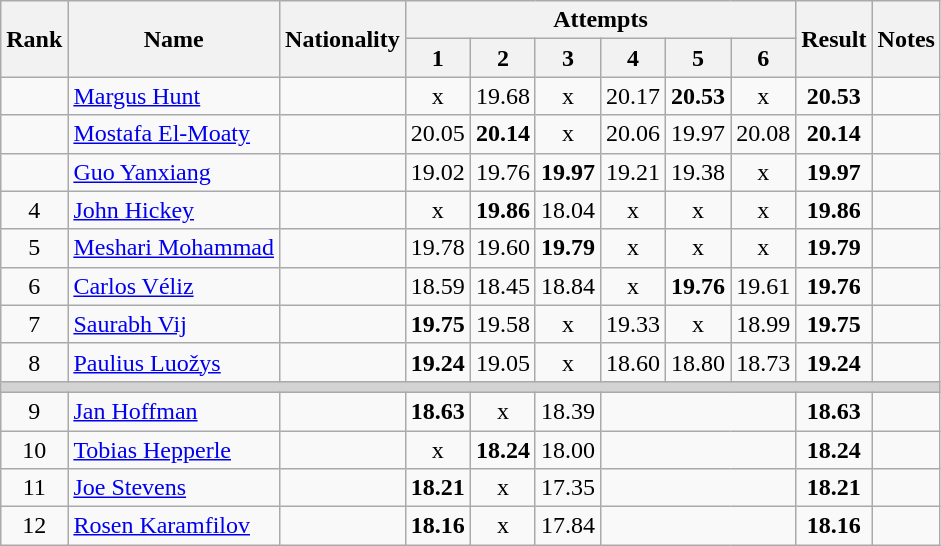<table class="wikitable sortable" style="text-align:center">
<tr>
<th rowspan=2>Rank</th>
<th rowspan=2>Name</th>
<th rowspan=2>Nationality</th>
<th colspan=6>Attempts</th>
<th rowspan=2>Result</th>
<th rowspan=2>Notes</th>
</tr>
<tr>
<th>1</th>
<th>2</th>
<th>3</th>
<th>4</th>
<th>5</th>
<th>6</th>
</tr>
<tr>
<td></td>
<td align=left><a href='#'>Margus Hunt</a></td>
<td align=left></td>
<td>x</td>
<td>19.68</td>
<td>x</td>
<td>20.17</td>
<td><strong>20.53</strong></td>
<td>x</td>
<td><strong>20.53</strong></td>
<td></td>
</tr>
<tr>
<td></td>
<td align=left><a href='#'>Mostafa El-Moaty</a></td>
<td align=left></td>
<td>20.05</td>
<td><strong>20.14</strong></td>
<td>x</td>
<td>20.06</td>
<td>19.97</td>
<td>20.08</td>
<td><strong>20.14</strong></td>
<td></td>
</tr>
<tr>
<td></td>
<td align=left><a href='#'>Guo Yanxiang</a></td>
<td align=left></td>
<td>19.02</td>
<td>19.76</td>
<td><strong>19.97</strong></td>
<td>19.21</td>
<td>19.38</td>
<td>x</td>
<td><strong>19.97</strong></td>
<td></td>
</tr>
<tr>
<td>4</td>
<td align=left><a href='#'>John Hickey</a></td>
<td align=left></td>
<td>x</td>
<td><strong>19.86</strong></td>
<td>18.04</td>
<td>x</td>
<td>x</td>
<td>x</td>
<td><strong>19.86</strong></td>
<td></td>
</tr>
<tr>
<td>5</td>
<td align=left><a href='#'>Meshari Mohammad</a></td>
<td align=left></td>
<td>19.78</td>
<td>19.60</td>
<td><strong>19.79</strong></td>
<td>x</td>
<td>x</td>
<td>x</td>
<td><strong>19.79</strong></td>
<td></td>
</tr>
<tr>
<td>6</td>
<td align=left><a href='#'>Carlos Véliz</a></td>
<td align=left></td>
<td>18.59</td>
<td>18.45</td>
<td>18.84</td>
<td>x</td>
<td><strong>19.76</strong></td>
<td>19.61</td>
<td><strong>19.76</strong></td>
<td></td>
</tr>
<tr>
<td>7</td>
<td align=left><a href='#'>Saurabh Vij</a></td>
<td align=left></td>
<td><strong>19.75</strong></td>
<td>19.58</td>
<td>x</td>
<td>19.33</td>
<td>x</td>
<td>18.99</td>
<td><strong>19.75</strong></td>
<td></td>
</tr>
<tr>
<td>8</td>
<td align=left><a href='#'>Paulius Luožys</a></td>
<td align=left></td>
<td><strong>19.24</strong></td>
<td>19.05</td>
<td>x</td>
<td>18.60</td>
<td>18.80</td>
<td>18.73</td>
<td><strong>19.24</strong></td>
<td></td>
</tr>
<tr>
<td colspan=11 bgcolor=lightgray></td>
</tr>
<tr>
<td>9</td>
<td align=left><a href='#'>Jan Hoffman</a></td>
<td align=left></td>
<td><strong>18.63</strong></td>
<td>x</td>
<td>18.39</td>
<td colspan=3></td>
<td><strong>18.63</strong></td>
<td></td>
</tr>
<tr>
<td>10</td>
<td align=left><a href='#'>Tobias Hepperle</a></td>
<td align=left></td>
<td>x</td>
<td><strong>18.24</strong></td>
<td>18.00</td>
<td colspan=3></td>
<td><strong>18.24</strong></td>
<td></td>
</tr>
<tr>
<td>11</td>
<td align=left><a href='#'>Joe Stevens</a></td>
<td align=left></td>
<td><strong>18.21</strong></td>
<td>x</td>
<td>17.35</td>
<td colspan=3></td>
<td><strong>18.21</strong></td>
<td></td>
</tr>
<tr>
<td>12</td>
<td align=left><a href='#'>Rosen Karamfilov</a></td>
<td align=left></td>
<td><strong>18.16</strong></td>
<td>x</td>
<td>17.84</td>
<td colspan=3></td>
<td><strong>18.16</strong></td>
<td></td>
</tr>
</table>
